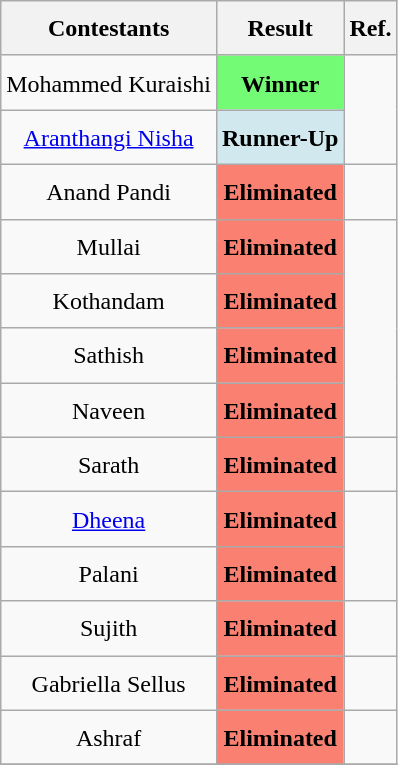<table class="wikitable sortable" style=" text-align:center; font-size:100%;  line-height:29px; width:auto;">
<tr>
<th scope="col">Contestants</th>
<th>Result</th>
<th>Ref.</th>
</tr>
<tr>
<td>Mohammed Kuraishi</td>
<td rowspan=1 style="background:#73FB76;"><strong>Winner</strong></td>
<td rowspan="2"></td>
</tr>
<tr>
<td><a href='#'>Aranthangi Nisha</a></td>
<td rowspan=1 style="background:#D1E8EF;"><strong>Runner-Up</strong></td>
</tr>
<tr>
<td>Anand Pandi</td>
<td rowspan=1 style="background:#FA8072;"><strong>Eliminated</strong></td>
<td></td>
</tr>
<tr>
<td>Mullai</td>
<td rowspan=1 style="background:#FA8072;"><strong>Eliminated</strong></td>
<td rowspan="4"></td>
</tr>
<tr>
<td>Kothandam</td>
<td rowspan=1 style="background:#FA8072;"><strong>Eliminated</strong></td>
</tr>
<tr>
<td>Sathish</td>
<td rowspan=1 style="background:#FA8072;"><strong>Eliminated</strong></td>
</tr>
<tr>
<td>Naveen</td>
<td rowspan=1 style="background:#FA8072;"><strong>Eliminated</strong></td>
</tr>
<tr>
<td>Sarath</td>
<td rowspan=1 style="background:#FA8072;"><strong>Eliminated</strong></td>
<td></td>
</tr>
<tr>
<td><a href='#'>Dheena</a></td>
<td rowspan=1 style="background:#FA8072;"><strong>Eliminated</strong></td>
<td rowspan="2"></td>
</tr>
<tr>
<td>Palani</td>
<td rowspan=1 style="background:#FA8072;"><strong>Eliminated</strong></td>
</tr>
<tr>
<td>Sujith</td>
<td rowspan=1 style="background:#FA8072;"><strong>Eliminated</strong></td>
<td></td>
</tr>
<tr>
<td>Gabriella Sellus</td>
<td rowspan=1 style="background:#FA8072;"><strong>Eliminated</strong></td>
<td></td>
</tr>
<tr>
<td>Ashraf</td>
<td rowspan=1 style="background:#FA8072;"><strong>Eliminated</strong></td>
<td></td>
</tr>
<tr>
</tr>
</table>
